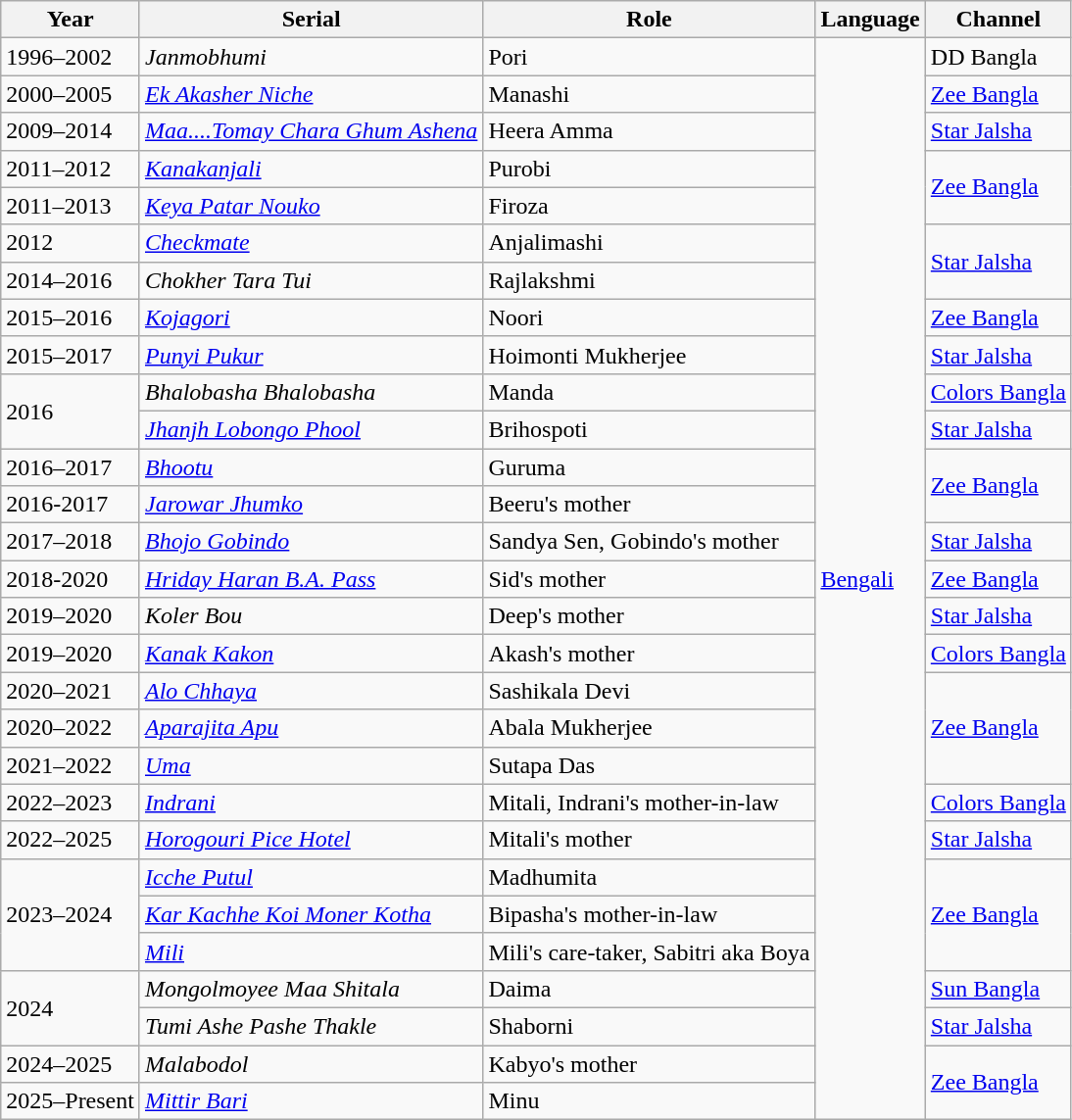<table class="wikitable">
<tr>
<th>Year</th>
<th>Serial</th>
<th>Role</th>
<th>Language</th>
<th>Channel</th>
</tr>
<tr>
<td>1996–2002</td>
<td><em>Janmobhumi</em></td>
<td>Pori</td>
<td rowspan="29"><a href='#'>Bengali</a></td>
<td>DD Bangla</td>
</tr>
<tr>
<td>2000–2005</td>
<td><em><a href='#'>Ek Akasher Niche</a></em></td>
<td>Manashi</td>
<td><a href='#'>Zee Bangla</a></td>
</tr>
<tr>
<td>2009–2014</td>
<td><em><a href='#'>Maa....Tomay Chara Ghum Ashena</a></em></td>
<td>Heera Amma </td>
<td><a href='#'>Star Jalsha</a></td>
</tr>
<tr>
<td>2011–2012</td>
<td><em><a href='#'>Kanakanjali</a></em></td>
<td>Purobi</td>
<td rowspan="2"><a href='#'>Zee Bangla</a></td>
</tr>
<tr>
<td>2011–2013</td>
<td><em><a href='#'>Keya Patar Nouko</a></em></td>
<td>Firoza</td>
</tr>
<tr>
<td>2012</td>
<td><em><a href='#'>Checkmate</a></em></td>
<td>Anjalimashi</td>
<td rowspan="2"><a href='#'>Star Jalsha</a></td>
</tr>
<tr>
<td>2014–2016</td>
<td><em>Chokher Tara Tui</em></td>
<td>Rajlakshmi</td>
</tr>
<tr>
<td>2015–2016</td>
<td><em><a href='#'>Kojagori</a></em></td>
<td>Noori</td>
<td><a href='#'>Zee Bangla</a></td>
</tr>
<tr>
<td>2015–2017</td>
<td><em><a href='#'>Punyi Pukur</a></em></td>
<td>Hoimonti Mukherjee</td>
<td><a href='#'>Star Jalsha</a></td>
</tr>
<tr>
<td rowspan="2">2016</td>
<td><em>Bhalobasha Bhalobasha</em></td>
<td>Manda</td>
<td><a href='#'>Colors Bangla</a></td>
</tr>
<tr>
<td><em><a href='#'>Jhanjh Lobongo Phool</a></em></td>
<td>Brihospoti</td>
<td><a href='#'>Star Jalsha</a></td>
</tr>
<tr>
<td>2016–2017</td>
<td><em><a href='#'>Bhootu</a></em></td>
<td>Guruma</td>
<td rowspan="2"><a href='#'>Zee Bangla</a></td>
</tr>
<tr>
<td>2016-2017</td>
<td><em><a href='#'>Jarowar Jhumko</a></em></td>
<td>Beeru's mother</td>
</tr>
<tr>
<td>2017–2018</td>
<td><em><a href='#'>Bhojo Gobindo</a></em></td>
<td>Sandya Sen, Gobindo's mother</td>
<td><a href='#'>Star Jalsha</a></td>
</tr>
<tr>
<td>2018-2020</td>
<td><em><a href='#'>Hriday Haran B.A. Pass</a></em></td>
<td>Sid's mother </td>
<td><a href='#'>Zee Bangla</a></td>
</tr>
<tr>
<td>2019–2020</td>
<td><em>Koler Bou</em></td>
<td>Deep's mother </td>
<td><a href='#'>Star Jalsha</a></td>
</tr>
<tr>
<td>2019–2020</td>
<td><em><a href='#'>Kanak Kakon</a></em></td>
<td>Akash's mother </td>
<td><a href='#'>Colors Bangla</a></td>
</tr>
<tr>
<td>2020–2021</td>
<td><em><a href='#'>Alo Chhaya</a></em></td>
<td>Sashikala Devi</td>
<td rowspan="3"><a href='#'>Zee Bangla</a></td>
</tr>
<tr>
<td>2020–2022</td>
<td><em><a href='#'>Aparajita Apu</a></em></td>
<td>Abala Mukherjee</td>
</tr>
<tr>
<td>2021–2022</td>
<td><em><a href='#'>Uma</a></em></td>
<td>Sutapa Das</td>
</tr>
<tr>
<td>2022–2023</td>
<td><em><a href='#'>Indrani</a></em></td>
<td>Mitali, Indrani's mother-in-law </td>
<td><a href='#'>Colors Bangla</a></td>
</tr>
<tr>
<td>2022–2025</td>
<td><em><a href='#'>Horogouri Pice Hotel</a></em></td>
<td>Mitali's mother</td>
<td><a href='#'>Star Jalsha</a></td>
</tr>
<tr>
<td rowspan="3">2023–2024</td>
<td><em><a href='#'>Icche Putul</a></em></td>
<td>Madhumita</td>
<td rowspan="3"><a href='#'>Zee Bangla</a></td>
</tr>
<tr>
<td><em><a href='#'>Kar Kachhe Koi Moner Kotha</a></em></td>
<td>Bipasha's mother-in-law</td>
</tr>
<tr>
<td><em><a href='#'>Mili</a></em></td>
<td>Mili's care-taker, Sabitri aka Boya</td>
</tr>
<tr>
<td rowspan="2">2024</td>
<td><em>Mongolmoyee Maa Shitala</em></td>
<td>Daima</td>
<td><a href='#'>Sun Bangla</a></td>
</tr>
<tr>
<td><em>Tumi Ashe Pashe Thakle</em></td>
<td>Shaborni</td>
<td><a href='#'>Star Jalsha</a></td>
</tr>
<tr>
<td>2024–2025</td>
<td><em>Malabodol</em></td>
<td>Kabyo's mother</td>
<td rowspan="2"><a href='#'>Zee Bangla</a></td>
</tr>
<tr>
<td>2025–Present</td>
<td><em><a href='#'>Mittir Bari</a></em></td>
<td>Minu</td>
</tr>
</table>
